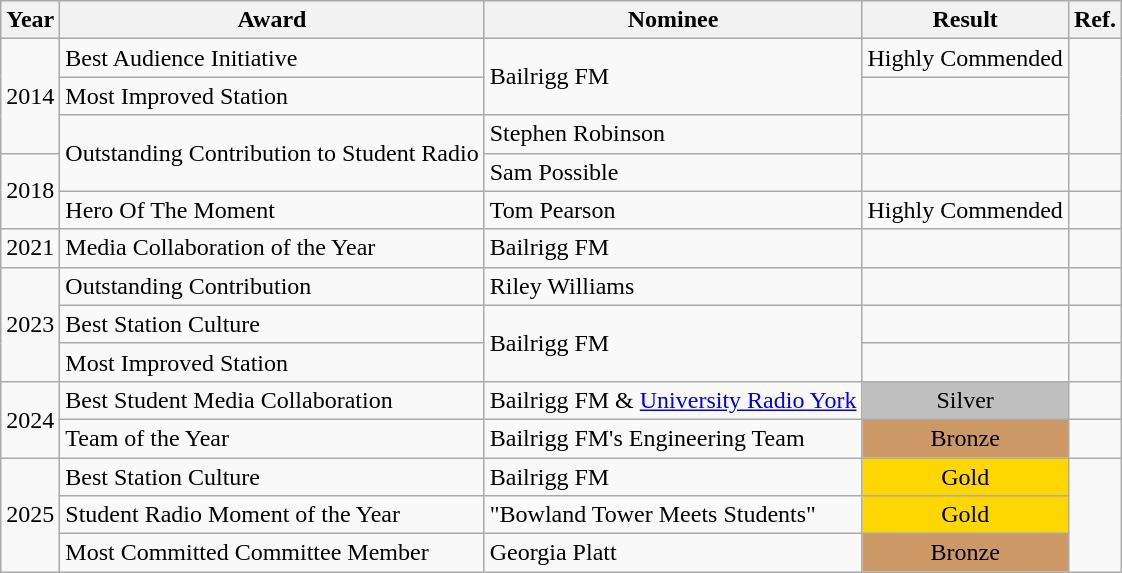<table class="wikitable">
<tr>
<th>Year</th>
<th>Award</th>
<th>Nominee</th>
<th>Result</th>
<th>Ref.</th>
</tr>
<tr>
<td rowspan="3">2014</td>
<td>Best Audience Initiative</td>
<td rowspan="2">Bailrigg FM</td>
<td>Highly Commended</td>
<td rowspan="3"></td>
</tr>
<tr>
<td>Most Improved Station</td>
<td></td>
</tr>
<tr>
<td rowspan="2">Outstanding Contribution to Student Radio</td>
<td>Stephen Robinson</td>
<td></td>
</tr>
<tr>
<td rowspan="2">2018</td>
<td>Sam Possible</td>
<td></td>
<td></td>
</tr>
<tr>
<td>Hero Of The Moment</td>
<td>Tom Pearson</td>
<td>Highly Commended</td>
<td></td>
</tr>
<tr>
<td>2021</td>
<td>Media Collaboration of the Year</td>
<td Bailrigg FM>Bailrigg FM</td>
<td></td>
<td></td>
</tr>
<tr>
<td rowspan="3">2023</td>
<td>Outstanding Contribution</td>
<td>Riley Williams</td>
<td></td>
<td></td>
</tr>
<tr>
<td>Best Station Culture</td>
<td rowspan="2">Bailrigg FM</td>
<td></td>
<td></td>
</tr>
<tr>
<td>Most Improved Station</td>
<td></td>
<td></td>
</tr>
<tr>
<td rowspan="2">2024</td>
<td>Best Student Media Collaboration</td>
<td>Bailrigg FM & <a href='#'>University Radio York</a></td>
<td style="background:silver; vertical-align:middle; text-align:center;">Silver</td>
<td></td>
</tr>
<tr>
<td>Team of the Year</td>
<td>Bailrigg FM's Engineering Team</td>
<td style="background:#c96;vertical-align:middle; text-align:center;">Bronze</td>
<td></td>
</tr>
<tr>
<td rowspan="3">2025</td>
<td>Best Station Culture</td>
<td>Bailrigg FM</td>
<td style="background:gold; vertical-align:middle; text-align:center;">Gold</td>
<td rowspan="3"></td>
</tr>
<tr>
<td>Student Radio Moment of the Year</td>
<td>"Bowland Tower Meets Students"</td>
<td style="background:gold; vertical-align:middle; text-align:center;">Gold</td>
</tr>
<tr>
<td>Most Committed Committee Member</td>
<td>Georgia Platt</td>
<td style="background:#c96;vertical-align:middle; text-align:center;">Bronze</td>
</tr>
</table>
